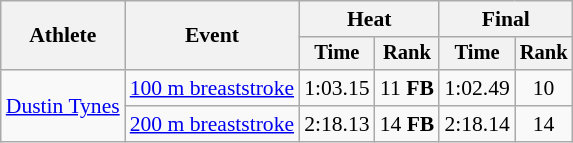<table class=wikitable style="font-size:90%">
<tr>
<th rowspan="2">Athlete</th>
<th rowspan="2">Event</th>
<th colspan="2">Heat</th>
<th colspan="2">Final</th>
</tr>
<tr style="font-size:95%">
<th>Time</th>
<th>Rank</th>
<th>Time</th>
<th>Rank</th>
</tr>
<tr align=center>
<td align=left rowspan="2"><a href='#'>Dustin Tynes</a></td>
<td align=left><a href='#'>100 m breaststroke</a></td>
<td>1:03.15</td>
<td>11 <strong>FB</strong></td>
<td>1:02.49</td>
<td>10</td>
</tr>
<tr align=center>
<td align=left><a href='#'>200 m breaststroke</a></td>
<td>2:18.13</td>
<td>14 <strong>FB</strong></td>
<td>2:18.14</td>
<td>14</td>
</tr>
</table>
